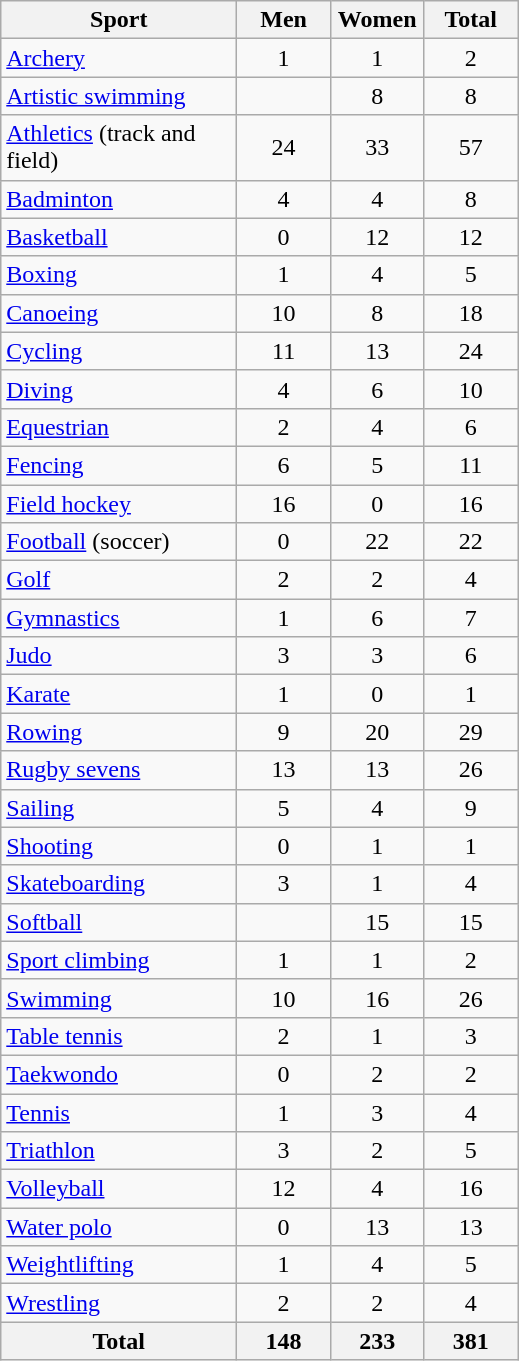<table class="wikitable sortable" style="text-align:center;">
<tr>
<th width=150>Sport</th>
<th width=55>Men</th>
<th width=55>Women</th>
<th width=55>Total</th>
</tr>
<tr>
<td align=left><a href='#'>Archery</a></td>
<td>1</td>
<td>1</td>
<td>2</td>
</tr>
<tr>
<td align=left><a href='#'>Artistic swimming</a></td>
<td></td>
<td>8</td>
<td>8</td>
</tr>
<tr>
<td align=left><a href='#'>Athletics</a> (track and field)</td>
<td>24</td>
<td>33</td>
<td>57</td>
</tr>
<tr>
<td align=left><a href='#'>Badminton</a></td>
<td>4</td>
<td>4</td>
<td>8</td>
</tr>
<tr>
<td align=left><a href='#'>Basketball</a></td>
<td>0</td>
<td>12</td>
<td>12</td>
</tr>
<tr>
<td align=left><a href='#'>Boxing</a></td>
<td>1</td>
<td>4</td>
<td>5</td>
</tr>
<tr>
<td align=left><a href='#'>Canoeing</a></td>
<td>10</td>
<td>8</td>
<td>18</td>
</tr>
<tr>
<td align=left><a href='#'>Cycling</a></td>
<td>11</td>
<td>13</td>
<td>24</td>
</tr>
<tr>
<td align=left><a href='#'>Diving</a></td>
<td>4</td>
<td>6</td>
<td>10</td>
</tr>
<tr>
<td align=left><a href='#'>Equestrian</a></td>
<td>2</td>
<td>4</td>
<td>6</td>
</tr>
<tr>
<td align=left><a href='#'>Fencing</a></td>
<td>6</td>
<td>5</td>
<td>11</td>
</tr>
<tr>
<td align=left><a href='#'>Field hockey</a></td>
<td>16</td>
<td>0</td>
<td>16</td>
</tr>
<tr>
<td align=left><a href='#'>Football</a> (soccer)</td>
<td>0</td>
<td>22</td>
<td>22</td>
</tr>
<tr>
<td align=left><a href='#'>Golf</a></td>
<td>2</td>
<td>2</td>
<td>4</td>
</tr>
<tr>
<td align=left><a href='#'>Gymnastics</a></td>
<td>1</td>
<td>6</td>
<td>7</td>
</tr>
<tr>
<td align=left><a href='#'>Judo</a></td>
<td>3</td>
<td>3</td>
<td>6</td>
</tr>
<tr>
<td align=left><a href='#'>Karate</a></td>
<td>1</td>
<td>0</td>
<td>1</td>
</tr>
<tr>
<td align=left><a href='#'>Rowing</a></td>
<td>9</td>
<td>20</td>
<td>29</td>
</tr>
<tr>
<td align=left><a href='#'>Rugby sevens</a></td>
<td>13</td>
<td>13</td>
<td>26</td>
</tr>
<tr>
<td align=left><a href='#'>Sailing</a></td>
<td>5</td>
<td>4</td>
<td>9</td>
</tr>
<tr>
<td align=left><a href='#'>Shooting</a></td>
<td>0</td>
<td>1</td>
<td>1</td>
</tr>
<tr>
<td align=left><a href='#'>Skateboarding</a></td>
<td>3</td>
<td>1</td>
<td>4</td>
</tr>
<tr>
<td align=left><a href='#'>Softball</a></td>
<td></td>
<td>15</td>
<td>15</td>
</tr>
<tr>
<td align=left><a href='#'>Sport climbing</a></td>
<td>1</td>
<td>1</td>
<td>2</td>
</tr>
<tr>
<td align=left><a href='#'>Swimming</a></td>
<td>10</td>
<td>16</td>
<td>26</td>
</tr>
<tr>
<td align=left><a href='#'>Table tennis</a></td>
<td>2</td>
<td>1</td>
<td>3</td>
</tr>
<tr>
<td align=left><a href='#'>Taekwondo</a></td>
<td>0</td>
<td>2</td>
<td>2</td>
</tr>
<tr>
<td align=left><a href='#'>Tennis</a></td>
<td>1</td>
<td>3</td>
<td>4</td>
</tr>
<tr>
<td align=left><a href='#'>Triathlon</a></td>
<td>3</td>
<td>2</td>
<td>5</td>
</tr>
<tr>
<td align=left><a href='#'>Volleyball</a></td>
<td>12</td>
<td>4</td>
<td>16</td>
</tr>
<tr>
<td align=left><a href='#'>Water polo</a></td>
<td>0</td>
<td>13</td>
<td>13</td>
</tr>
<tr>
<td align=left><a href='#'>Weightlifting</a></td>
<td>1</td>
<td>4</td>
<td>5</td>
</tr>
<tr>
<td align=left><a href='#'>Wrestling</a></td>
<td>2</td>
<td>2</td>
<td>4</td>
</tr>
<tr>
<th>Total</th>
<th>148</th>
<th>233</th>
<th>381</th>
</tr>
</table>
